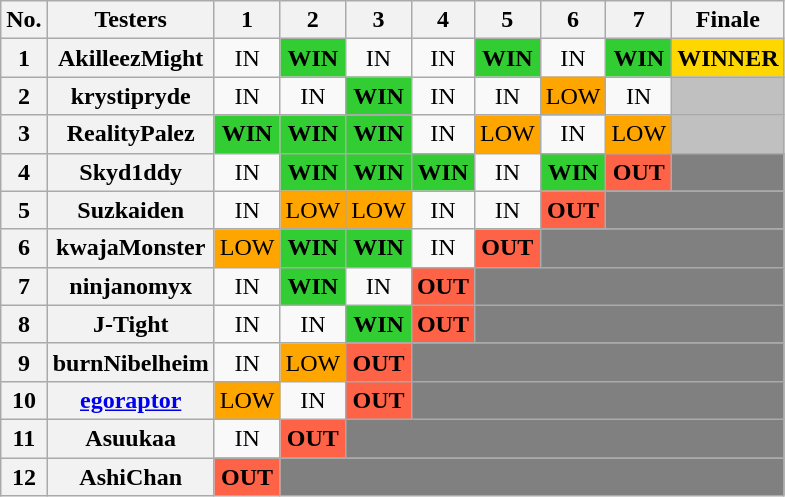<table class="wikitable" style="text-align:center" align="center">
<tr>
<th>No.</th>
<th>Testers</th>
<th>1</th>
<th>2</th>
<th>3</th>
<th>4</th>
<th>5</th>
<th>6</th>
<th>7</th>
<th>Finale</th>
</tr>
<tr>
<th>1</th>
<th>AkilleezMight</th>
<td>IN</td>
<td style="background:limegreen;"><strong>WIN</strong></td>
<td>IN</td>
<td>IN</td>
<td style="background:limegreen;"><strong>WIN</strong></td>
<td>IN</td>
<td style="background:limegreen;"><strong>WIN</strong></td>
<td style="background:gold;"><strong>WINNER</strong></td>
</tr>
<tr>
<th>2</th>
<th>krystipryde</th>
<td>IN</td>
<td>IN</td>
<td style="background:limegreen;"><strong>WIN</strong></td>
<td>IN</td>
<td>IN</td>
<td style="background:orange;">LOW</td>
<td>IN</td>
<td style="background:silver;"><strong></strong></td>
</tr>
<tr>
<th>3</th>
<th>RealityPalez</th>
<td style="background:limegreen;"><strong>WIN</strong></td>
<td style="background:limegreen;"><strong>WIN</strong></td>
<td style="background:limegreen;"><strong>WIN</strong></td>
<td>IN</td>
<td style="background:orange;">LOW</td>
<td>IN</td>
<td style="background:orange;">LOW</td>
<td style="background:silver;"><strong></strong></td>
</tr>
<tr>
<th>4</th>
<th>Skyd1ddy</th>
<td>IN</td>
<td style="background:limegreen;"><strong>WIN</strong></td>
<td style="background:limegreen;"><strong>WIN</strong></td>
<td style="background:limegreen;"><strong>WIN</strong></td>
<td>IN</td>
<td style="background:limegreen;"><strong>WIN</strong></td>
<td style="background:tomato;"><strong>OUT</strong></td>
<td colspan="2"  style="background:gray;"></td>
</tr>
<tr>
<th>5</th>
<th>Suzkaiden</th>
<td>IN</td>
<td style="background:Orange;">LOW</td>
<td style="background:Orange;">LOW</td>
<td>IN</td>
<td>IN</td>
<td style="background:tomato;"><strong>OUT</strong></td>
<td colspan="3"  style="background:gray;"></td>
</tr>
<tr>
<th>6</th>
<th>kwajaMonster</th>
<td style="background:Orange;">LOW</td>
<td style="background:limegreen;"><strong>WIN</strong></td>
<td style="background:limegreen;"><strong>WIN</strong></td>
<td>IN</td>
<td style="background:tomato;"><strong>OUT</strong></td>
<td colspan="4"  style="background:gray;"></td>
</tr>
<tr>
<th>7</th>
<th>ninjanomyx</th>
<td>IN</td>
<td style="background:limegreen;"><strong>WIN</strong></td>
<td>IN</td>
<td style="background:tomato;"><strong>OUT</strong></td>
<td colspan="5"  style="background:gray;"></td>
</tr>
<tr>
<th>8</th>
<th>J-Tight</th>
<td>IN</td>
<td>IN</td>
<td style="background:limegreen;"><strong>WIN</strong></td>
<td style="background:tomato;"><strong>OUT</strong></td>
<td colspan="5"  style="background:gray;"></td>
</tr>
<tr>
<th>9</th>
<th>burnNibelheim</th>
<td>IN</td>
<td style="background:Orange;">LOW</td>
<td style="background:tomato;"><strong>OUT</strong></td>
<td colspan="6"  style="background:gray;"></td>
</tr>
<tr>
<th>10</th>
<th><a href='#'>egoraptor</a></th>
<td style="background:Orange;">LOW</td>
<td>IN</td>
<td style="background:tomato;"><strong>OUT</strong></td>
<td colspan="6"  style="background:gray;"></td>
</tr>
<tr>
<th>11</th>
<th>Asuukaa</th>
<td>IN</td>
<td style="background: tomato;"><strong>OUT</strong></td>
<td colspan="7"  style="background:gray;"></td>
</tr>
<tr>
<th>12</th>
<th>AshiChan</th>
<td style="background:tomato;"><strong>OUT</strong></td>
<td colspan="8"  style="background:gray;"></td>
</tr>
</table>
